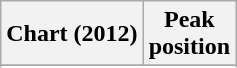<table class="wikitable sortable">
<tr>
<th align="left">Chart (2012)</th>
<th align="center">Peak<br>position</th>
</tr>
<tr>
</tr>
<tr>
</tr>
<tr>
</tr>
</table>
